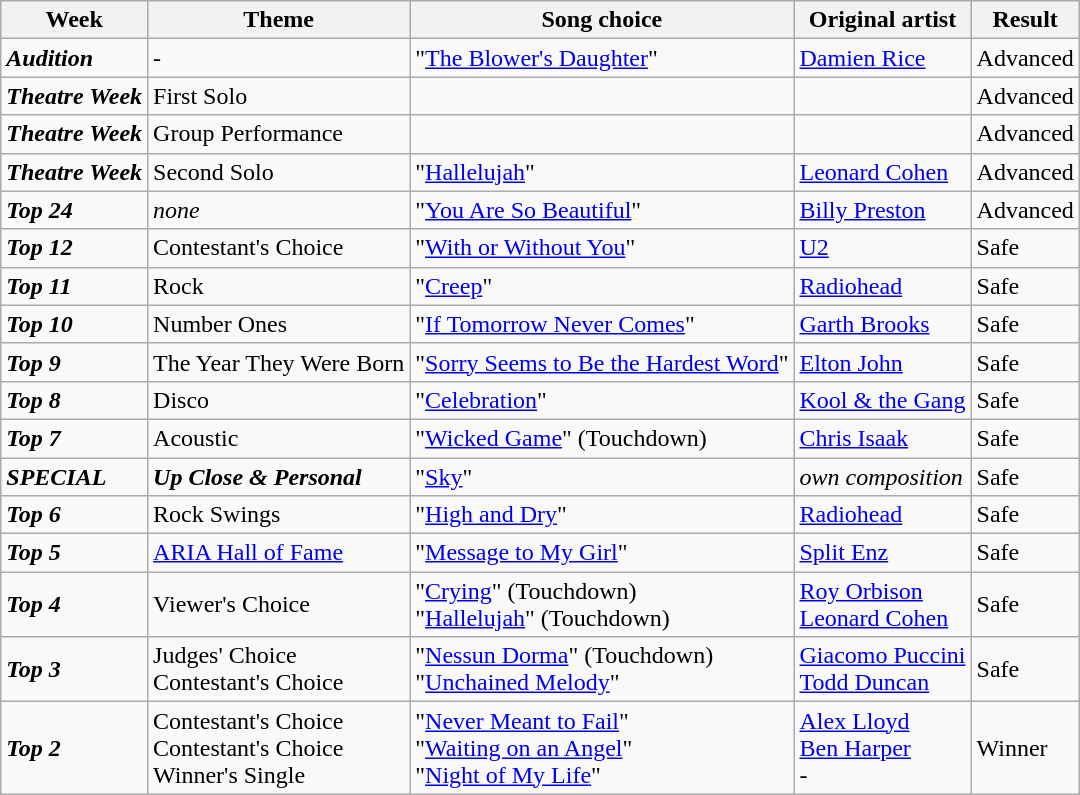<table class="wikitable">
<tr>
<th>Week</th>
<th>Theme</th>
<th>Song choice</th>
<th>Original artist</th>
<th>Result</th>
</tr>
<tr>
<td><strong><em>Audition</em></strong></td>
<td>-</td>
<td>"<a href='#'>The Blower's Daughter</a>"</td>
<td><a href='#'>Damien Rice</a></td>
<td>Advanced</td>
</tr>
<tr>
<td><strong><em>Theatre Week</em></strong></td>
<td>First Solo</td>
<td></td>
<td></td>
<td>Advanced</td>
</tr>
<tr>
<td><strong><em>Theatre Week</em></strong></td>
<td>Group Performance</td>
<td></td>
<td></td>
<td>Advanced</td>
</tr>
<tr>
<td><strong><em>Theatre Week</em></strong></td>
<td>Second Solo</td>
<td>"<a href='#'>Hallelujah</a>"</td>
<td><a href='#'>Leonard Cohen</a></td>
<td>Advanced</td>
</tr>
<tr>
<td><strong><em>Top 24</em></strong></td>
<td><em>none</em></td>
<td>"<a href='#'>You Are So Beautiful</a>"</td>
<td><a href='#'>Billy Preston</a></td>
<td>Advanced</td>
</tr>
<tr>
<td><strong><em>Top 12</em></strong></td>
<td>Contestant's Choice</td>
<td>"<a href='#'>With or Without You</a>"</td>
<td><a href='#'>U2</a></td>
<td>Safe</td>
</tr>
<tr>
<td><strong><em>Top 11</em></strong></td>
<td>Rock</td>
<td>"<a href='#'>Creep</a>"</td>
<td><a href='#'>Radiohead</a></td>
<td>Safe</td>
</tr>
<tr>
<td><strong><em>Top 10</em></strong></td>
<td>Number Ones</td>
<td>"<a href='#'>If Tomorrow Never Comes</a>"</td>
<td><a href='#'>Garth Brooks</a></td>
<td>Safe</td>
</tr>
<tr>
<td><strong><em>Top 9</em></strong></td>
<td>The Year They Were Born</td>
<td>"<a href='#'>Sorry Seems to Be the Hardest Word</a>"</td>
<td><a href='#'>Elton John</a></td>
<td>Safe</td>
</tr>
<tr>
<td><strong><em>Top 8</em></strong></td>
<td>Disco</td>
<td>"<a href='#'>Celebration</a>"</td>
<td><a href='#'>Kool & the Gang</a></td>
<td>Safe</td>
</tr>
<tr>
<td><strong><em>Top 7</em></strong></td>
<td>Acoustic</td>
<td>"<a href='#'>Wicked Game</a>" (Touchdown)</td>
<td><a href='#'>Chris Isaak</a></td>
<td>Safe</td>
</tr>
<tr>
<td><strong><em>SPECIAL</em></strong></td>
<td><strong><em>Up Close & Personal</em></strong></td>
<td>"<a href='#'>Sky</a>"</td>
<td><em>own composition</em></td>
<td>Safe</td>
</tr>
<tr>
<td><strong><em>Top 6</em></strong></td>
<td>Rock Swings</td>
<td>"<a href='#'>High and Dry</a>"</td>
<td><a href='#'>Radiohead</a></td>
<td>Safe</td>
</tr>
<tr>
<td><strong><em>Top 5</em></strong></td>
<td><a href='#'>ARIA Hall of Fame</a></td>
<td>"<a href='#'>Message to My Girl</a>"</td>
<td><a href='#'>Split Enz</a></td>
<td>Safe</td>
</tr>
<tr>
<td><strong><em>Top 4</em></strong></td>
<td>Viewer's Choice</td>
<td>"<a href='#'>Crying</a>" (Touchdown) <br>"<a href='#'>Hallelujah</a>" (Touchdown)</td>
<td><a href='#'>Roy Orbison</a><br><a href='#'>Leonard Cohen</a></td>
<td>Safe</td>
</tr>
<tr>
<td><strong><em>Top 3</em></strong></td>
<td>Judges' Choice<br>Contestant's Choice</td>
<td>"<a href='#'>Nessun Dorma</a>" (Touchdown) <br>"<a href='#'>Unchained Melody</a>"</td>
<td><a href='#'>Giacomo Puccini</a><br><a href='#'>Todd Duncan</a></td>
<td>Safe</td>
</tr>
<tr>
<td><strong><em>Top 2</em></strong></td>
<td>Contestant's Choice<br>Contestant's Choice<br>Winner's Single</td>
<td>"<a href='#'>Never Meant to Fail</a>"<br>"<a href='#'>Waiting on an Angel</a>"<br>"<a href='#'>Night of My Life</a>"</td>
<td><a href='#'>Alex Lloyd</a><br><a href='#'>Ben Harper</a><br>-</td>
<td>Winner</td>
</tr>
</table>
